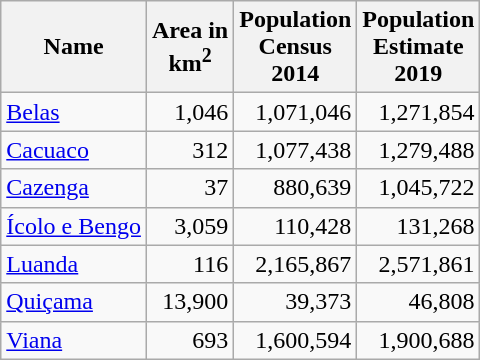<table class="sortable wikitable">
<tr>
<th>Name</th>
<th>Area in <br> km<sup>2</sup></th>
<th>Population<br>Census<br>2014</th>
<th>Population<br>Estimate<br>2019</th>
</tr>
<tr>
<td><a href='#'>Belas</a></td>
<td align="right">1,046</td>
<td align="right">1,071,046</td>
<td align="right">1,271,854</td>
</tr>
<tr>
<td><a href='#'>Cacuaco</a></td>
<td align="right">312</td>
<td align="right">1,077,438</td>
<td align="right">1,279,488</td>
</tr>
<tr>
<td><a href='#'>Cazenga</a></td>
<td align="right">37</td>
<td align="right">880,639</td>
<td align="right">1,045,722</td>
</tr>
<tr>
<td><a href='#'>Ícolo e Bengo</a></td>
<td align="right">3,059</td>
<td align="right">110,428</td>
<td align="right">131,268</td>
</tr>
<tr>
<td><a href='#'>Luanda</a></td>
<td align="right">116</td>
<td align="right">2,165,867</td>
<td align="right">2,571,861</td>
</tr>
<tr>
<td><a href='#'>Quiçama</a></td>
<td align="right">13,900</td>
<td align="right">39,373</td>
<td align="right">46,808</td>
</tr>
<tr>
<td><a href='#'>Viana</a></td>
<td align="right">693</td>
<td align="right">1,600,594</td>
<td align="right">1,900,688</td>
</tr>
</table>
